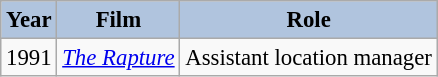<table class="wikitable" style="font-size:95%;">
<tr>
<th style="background:#B0C4DE;">Year</th>
<th style="background:#B0C4DE;">Film</th>
<th style="background:#B0C4DE;">Role</th>
</tr>
<tr>
<td>1991</td>
<td><em><a href='#'>The Rapture</a></em></td>
<td>Assistant location manager</td>
</tr>
</table>
